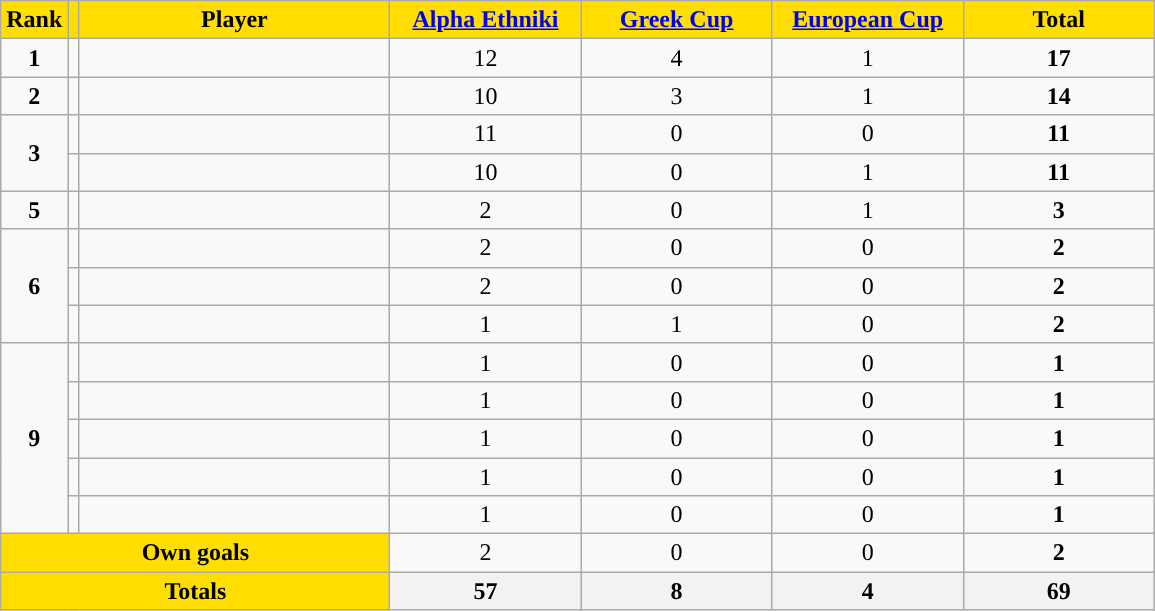<table class="wikitable sortable" style="text-align: center">
<tr>
<th style="background:#FFDE00">Rank</th>
<th style="background:#FFDE00"></th>
<th width=200 style="background:#FFDE00">Player</th>
<th width=120 style="background:#FFDE00"><a href='#'>Alpha Ethniki</a></th>
<th width=120 style="background:#FFDE00"><a href='#'>Greek Cup</a></th>
<th width=120 style="background:#FFDE00"><a href='#'>European Cup</a></th>
<th width=120 style="background:#FFDE00">Total</th>
</tr>
<tr>
<td><strong>1</strong></td>
<td></td>
<td align=left></td>
<td>12</td>
<td>4</td>
<td>1</td>
<td><strong>17</strong></td>
</tr>
<tr>
<td><strong>2</strong></td>
<td></td>
<td align=left></td>
<td>10</td>
<td>3</td>
<td>1</td>
<td><strong>14</strong></td>
</tr>
<tr>
<td rowspan=2><strong>3</strong></td>
<td></td>
<td align=left></td>
<td>11</td>
<td>0</td>
<td>0</td>
<td><strong>11</strong></td>
</tr>
<tr>
<td></td>
<td align=left></td>
<td>10</td>
<td>0</td>
<td>1</td>
<td><strong>11</strong></td>
</tr>
<tr>
<td><strong>5</strong></td>
<td></td>
<td align=left></td>
<td>2</td>
<td>0</td>
<td>1</td>
<td><strong>3</strong></td>
</tr>
<tr>
<td rowspan=3><strong>6</strong></td>
<td></td>
<td align=left></td>
<td>2</td>
<td>0</td>
<td>0</td>
<td><strong>2</strong></td>
</tr>
<tr>
<td></td>
<td align=left></td>
<td>2</td>
<td>0</td>
<td>0</td>
<td><strong>2</strong></td>
</tr>
<tr>
<td></td>
<td align=left></td>
<td>1</td>
<td>1</td>
<td>0</td>
<td><strong>2</strong></td>
</tr>
<tr>
<td rowspan=5><strong>9</strong></td>
<td></td>
<td align=left></td>
<td>1</td>
<td>0</td>
<td>0</td>
<td><strong>1</strong></td>
</tr>
<tr>
<td></td>
<td align=left></td>
<td>1</td>
<td>0</td>
<td>0</td>
<td><strong>1</strong></td>
</tr>
<tr>
<td></td>
<td align=left></td>
<td>1</td>
<td>0</td>
<td>0</td>
<td><strong>1</strong></td>
</tr>
<tr>
<td></td>
<td align=left></td>
<td>1</td>
<td>0</td>
<td>0</td>
<td><strong>1</strong></td>
</tr>
<tr>
<td></td>
<td align=left></td>
<td>1</td>
<td>0</td>
<td>0</td>
<td><strong>1</strong></td>
</tr>
<tr class="sortbottom">
<td colspan=3 style="background:#FFDE00"><strong>Own goals</strong></td>
<td>2</td>
<td>0</td>
<td>0</td>
<td><strong>2</strong></td>
</tr>
<tr class="sortbottom">
<th colspan=3 style="background:#FFDE00"><strong>Totals</strong></th>
<th><strong>57</strong></th>
<th><strong> 8</strong></th>
<th><strong> 4</strong></th>
<th><strong>69</strong></th>
</tr>
</table>
